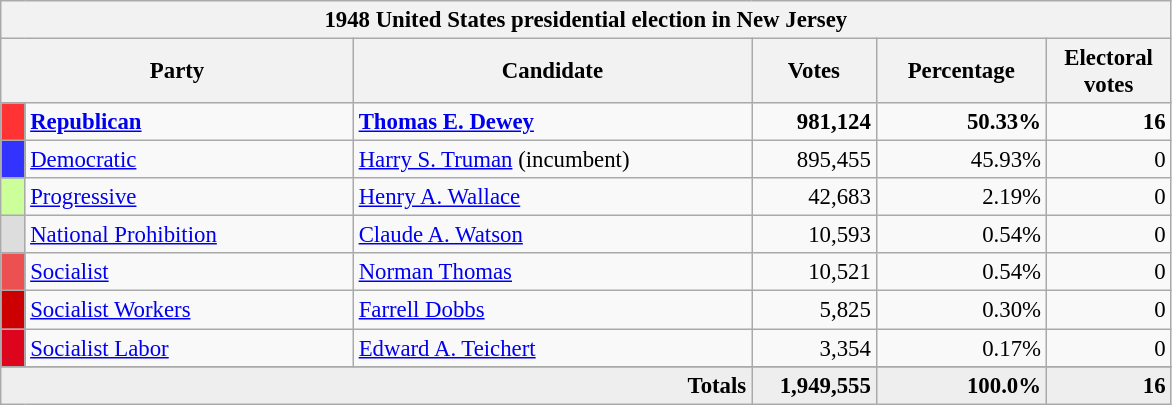<table class="wikitable" style="font-size: 95%;">
<tr>
<th colspan="6">1948 United States presidential election in New Jersey</th>
</tr>
<tr>
<th colspan="2" style="width: 15em">Party</th>
<th style="width: 17em">Candidate</th>
<th style="width: 5em">Votes</th>
<th style="width: 7em">Percentage</th>
<th style="width: 5em">Electoral votes</th>
</tr>
<tr>
<th style="background-color:#FF3333; width: 3px"></th>
<td style="width: 130px"><strong><a href='#'>Republican</a></strong></td>
<td><strong><a href='#'>Thomas E. Dewey</a></strong></td>
<td align="right"><strong>981,124</strong></td>
<td align="right"><strong>50.33%</strong></td>
<td align="right"><strong>16</strong></td>
</tr>
<tr>
<th style="background-color:#3333FF; width: 3px"></th>
<td style="width: 130px"><a href='#'>Democratic</a></td>
<td><a href='#'>Harry S. Truman</a> (incumbent)</td>
<td align="right">895,455</td>
<td align="right">45.93%</td>
<td align="right">0</td>
</tr>
<tr>
<th style="background-color:#CCFF99; width: 3px"></th>
<td style="width: 130px"><a href='#'>Progressive</a></td>
<td><a href='#'>Henry A. Wallace</a></td>
<td align="right">42,683</td>
<td align="right">2.19%</td>
<td align="right">0</td>
</tr>
<tr>
<th style="background-color:#DDDDDD; width: 3px"></th>
<td style="width: 130px"><a href='#'>National Prohibition</a></td>
<td><a href='#'>Claude A. Watson</a></td>
<td align="right">10,593</td>
<td align="right">0.54%</td>
<td align="right">0</td>
</tr>
<tr>
<th style="background-color:#EC5050; width: 3px"></th>
<td style="width: 130px"><a href='#'>Socialist</a></td>
<td><a href='#'>Norman Thomas</a></td>
<td align="right">10,521</td>
<td align="right">0.54%</td>
<td align="right">0</td>
</tr>
<tr>
<th style="background-color:#CC0000; width: 3px"></th>
<td style="width: 130px"><a href='#'>Socialist Workers</a></td>
<td><a href='#'>Farrell Dobbs</a></td>
<td align="right">5,825</td>
<td align="right">0.30%</td>
<td align="right">0</td>
</tr>
<tr>
<th style="background-color:#DD051D; width: 3px"></th>
<td style="width: 130px"><a href='#'>Socialist Labor</a></td>
<td><a href='#'>Edward A. Teichert</a></td>
<td align="right">3,354</td>
<td align="right">0.17%</td>
<td align="right">0</td>
</tr>
<tr>
</tr>
<tr style="background:#eee; text-align:right;">
<td colspan="3"><strong>Totals</strong></td>
<td><strong>1,949,555</strong></td>
<td><strong>100.0%</strong></td>
<td><strong>16</strong></td>
</tr>
</table>
